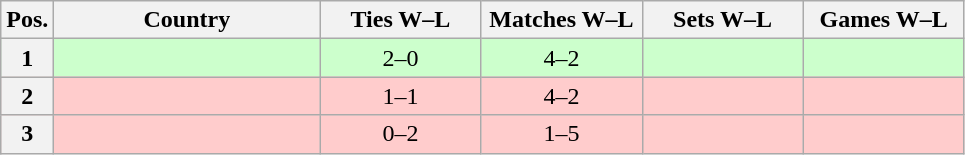<table class="wikitable nowrap" style=text-align:center>
<tr>
<th>Pos.</th>
<th width=170>Country</th>
<th width=100>Ties W–L</th>
<th width=100>Matches W–L</th>
<th width=100>Sets W–L</th>
<th width=100>Games W–L</th>
</tr>
<tr style=background:#ccffcc>
<th>1</th>
<td align=left> </td>
<td>2–0</td>
<td>4–2</td>
<td></td>
<td></td>
</tr>
<tr style=background:#ffcccc>
<th>2</th>
<td align=left> </td>
<td>1–1</td>
<td>4–2</td>
<td></td>
<td></td>
</tr>
<tr style=background:#ffcccc>
<th>3</th>
<td align=left></td>
<td>0–2</td>
<td>1–5</td>
<td></td>
<td></td>
</tr>
</table>
